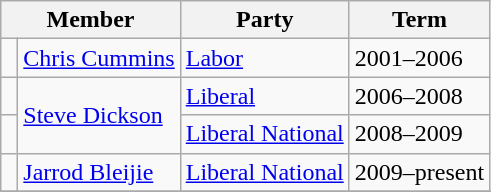<table class="wikitable">
<tr>
<th colspan="2">Member</th>
<th>Party</th>
<th>Term</th>
</tr>
<tr>
<td> </td>
<td><a href='#'>Chris Cummins</a></td>
<td><a href='#'>Labor</a></td>
<td>2001–2006</td>
</tr>
<tr>
<td> </td>
<td rowspan="2"><a href='#'>Steve Dickson</a></td>
<td><a href='#'>Liberal</a></td>
<td>2006–2008</td>
</tr>
<tr>
<td> </td>
<td><a href='#'>Liberal National</a></td>
<td>2008–2009</td>
</tr>
<tr>
<td> </td>
<td><a href='#'>Jarrod Bleijie</a></td>
<td><a href='#'>Liberal National</a></td>
<td>2009–present</td>
</tr>
<tr>
</tr>
</table>
